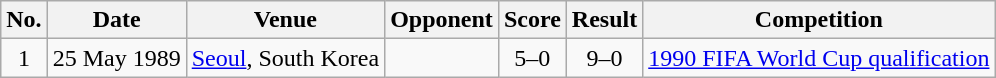<table class="wikitable sortable">
<tr>
<th>No.</th>
<th>Date</th>
<th>Venue</th>
<th>Opponent</th>
<th>Score</th>
<th>Result</th>
<th>Competition</th>
</tr>
<tr>
<td align="center">1</td>
<td>25 May 1989</td>
<td><a href='#'>Seoul</a>, South Korea</td>
<td></td>
<td align="center">5–0</td>
<td align="center">9–0</td>
<td><a href='#'>1990 FIFA World Cup qualification</a></td>
</tr>
</table>
